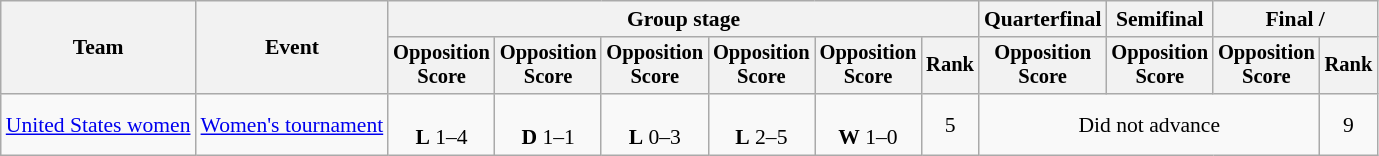<table class=wikitable style=font-size:90%>
<tr>
<th rowspan=2>Team</th>
<th rowspan=2>Event</th>
<th colspan=6>Group stage</th>
<th>Quarterfinal</th>
<th>Semifinal</th>
<th colspan=2>Final / </th>
</tr>
<tr style=font-size:95%>
<th>Opposition<br>Score</th>
<th>Opposition<br>Score</th>
<th>Opposition<br>Score</th>
<th>Opposition<br>Score</th>
<th>Opposition<br>Score</th>
<th>Rank</th>
<th>Opposition<br>Score</th>
<th>Opposition<br>Score</th>
<th>Opposition<br>Score</th>
<th>Rank</th>
</tr>
<tr align=center>
<td align=left><a href='#'>United States women</a></td>
<td align=left><a href='#'>Women's tournament</a></td>
<td><br><strong>L</strong> 1–4</td>
<td><br><strong>D</strong> 1–1</td>
<td><br><strong>L</strong> 0–3</td>
<td><br><strong>L</strong> 2–5</td>
<td><br><strong>W</strong> 1–0</td>
<td>5</td>
<td colspan=3>Did not advance</td>
<td>9</td>
</tr>
</table>
